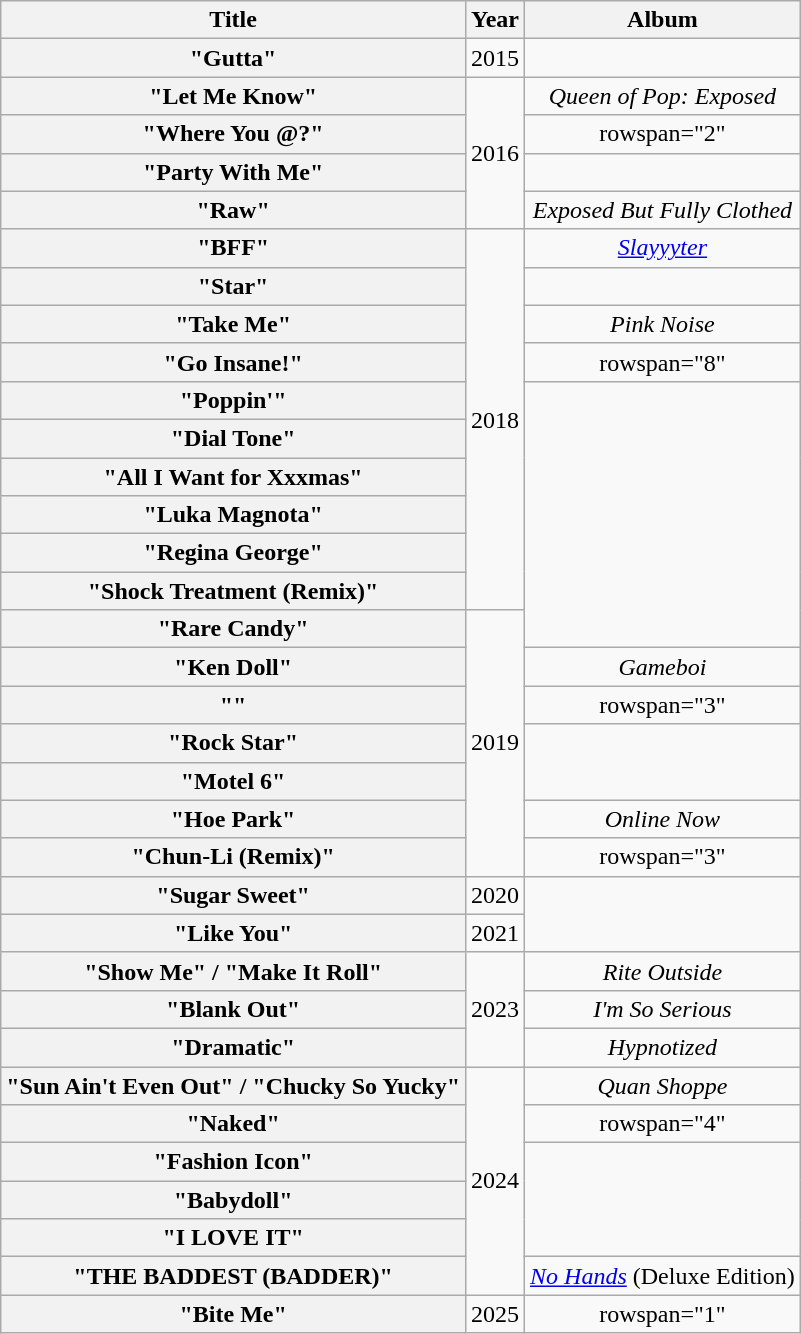<table class="wikitable plainrowheaders" style="text-align:center;">
<tr>
<th scope="col">Title</th>
<th scope="col">Year</th>
<th scope="col">Album</th>
</tr>
<tr>
<th scope="row">"Gutta"<br></th>
<td>2015</td>
<td></td>
</tr>
<tr>
<th scope="row">"Let Me Know"<br></th>
<td rowspan="4">2016</td>
<td><em>Queen of Pop: Exposed</em></td>
</tr>
<tr>
<th scope="row">"Where You @?"<br></th>
<td>rowspan="2" </td>
</tr>
<tr>
<th scope="row">"Party With Me"<br></th>
</tr>
<tr>
<th scope="row">"Raw"<br></th>
<td><em>Exposed But Fully Clothed</em></td>
</tr>
<tr>
<th scope="row">"BFF"<br></th>
<td rowspan="10">2018</td>
<td><em><a href='#'>Slayyyter</a></em></td>
</tr>
<tr>
<th scope="row">"Star"<br></th>
<td></td>
</tr>
<tr>
<th scope="row">"Take Me"<br></th>
<td><em>Pink Noise</em></td>
</tr>
<tr>
<th scope="row">"Go Insane!"<br></th>
<td>rowspan="8" </td>
</tr>
<tr>
<th scope="row">"Poppin'"<br></th>
</tr>
<tr>
<th scope="row">"Dial Tone"<br></th>
</tr>
<tr>
<th scope="row">"All I Want for Xxxmas"<br></th>
</tr>
<tr>
<th scope="row">"Luka Magnota"<br></th>
</tr>
<tr>
<th scope="row">"Regina George"<br></th>
</tr>
<tr>
<th scope="row">"Shock Treatment (Remix)"<br></th>
</tr>
<tr>
<th scope="row">"Rare Candy"<br></th>
<td rowspan="7">2019</td>
</tr>
<tr>
<th scope="row">"Ken Doll"<br></th>
<td><em>Gameboi</em></td>
</tr>
<tr>
<th scope="row">""<br></th>
<td>rowspan="3" </td>
</tr>
<tr>
<th scope="row">"Rock Star"<br></th>
</tr>
<tr>
<th scope="row">"Motel 6"<br></th>
</tr>
<tr>
<th scope="row">"Hoe Park"<br></th>
<td><em>Online Now</em></td>
</tr>
<tr>
<th scope="row">"Chun-Li (Remix)"<br></th>
<td>rowspan="3" </td>
</tr>
<tr>
<th scope="row">"Sugar Sweet"<br></th>
<td>2020</td>
</tr>
<tr>
<th scope="row">"Like You"<br></th>
<td>2021</td>
</tr>
<tr>
<th scope="row">"Show Me" / "Make It Roll"<br></th>
<td rowspan="3">2023</td>
<td><em>Rite Outside</em></td>
</tr>
<tr>
<th scope="row">"Blank Out"<br></th>
<td><em>I'm So Serious</em></td>
</tr>
<tr>
<th scope="row">"Dramatic"<br></th>
<td><em>Hypnotized</em></td>
</tr>
<tr>
<th scope="row">"Sun Ain't Even Out" / "Chucky So Yucky"<br></th>
<td rowspan="6">2024</td>
<td><em>Quan Shoppe</em></td>
</tr>
<tr>
<th scope="row">"Naked"<br></th>
<td>rowspan="4" </td>
</tr>
<tr>
<th scope="row">"Fashion Icon"<br></th>
</tr>
<tr>
<th scope="row">"Babydoll"<br></th>
</tr>
<tr>
<th scope="row">"I LOVE IT"<br></th>
</tr>
<tr>
<th scope="row">"THE BADDEST (BADDER)"<br></th>
<td><em><a href='#'>No Hands</a></em> (Deluxe Edition)</td>
</tr>
<tr>
<th scope="row">"Bite Me"<br></th>
<td rowspan="1">2025</td>
<td>rowspan="1" </td>
</tr>
</table>
